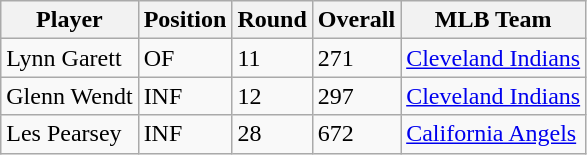<table class="wikitable">
<tr>
<th>Player</th>
<th>Position</th>
<th>Round</th>
<th>Overall</th>
<th>MLB Team</th>
</tr>
<tr>
<td>Lynn Garett</td>
<td>OF</td>
<td>11</td>
<td>271</td>
<td><a href='#'>Cleveland Indians</a></td>
</tr>
<tr>
<td>Glenn Wendt</td>
<td>INF</td>
<td>12</td>
<td>297</td>
<td><a href='#'>Cleveland Indians</a></td>
</tr>
<tr>
<td>Les Pearsey</td>
<td>INF</td>
<td>28</td>
<td>672</td>
<td><a href='#'>California Angels</a></td>
</tr>
</table>
